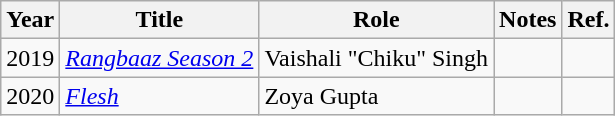<table class="wikitable sortable">
<tr>
<th>Year</th>
<th>Title</th>
<th>Role</th>
<th>Notes</th>
<th>Ref.</th>
</tr>
<tr>
<td>2019</td>
<td><em><a href='#'>Rangbaaz Season 2</a></em></td>
<td>Vaishali "Chiku" Singh</td>
<td></td>
<td></td>
</tr>
<tr>
<td>2020</td>
<td><em><a href='#'>Flesh</a></em></td>
<td>Zoya Gupta</td>
<td></td>
<td></td>
</tr>
</table>
